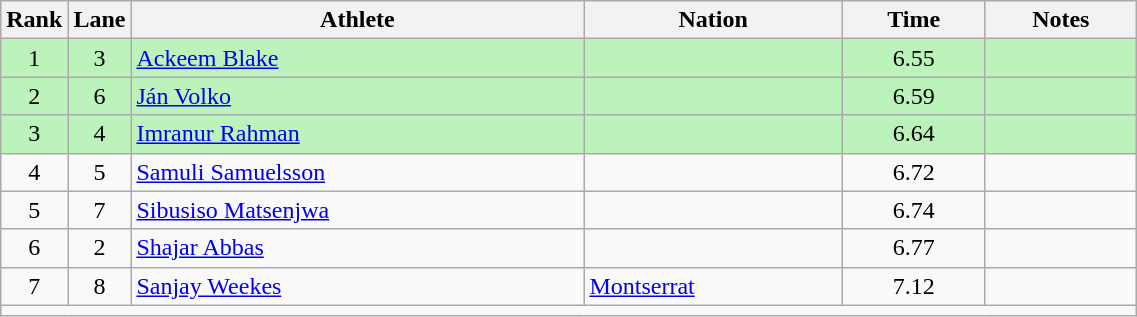<table class="wikitable sortable" style="text-align:center;width: 60%;">
<tr>
<th scope="col" style="width: 10px;">Rank</th>
<th scope="col" style="width: 10px;">Lane</th>
<th scope="col">Athlete</th>
<th scope="col">Nation</th>
<th scope="col">Time</th>
<th scope="col">Notes</th>
</tr>
<tr bgcolor=bbf3bb>
<td>1</td>
<td>3</td>
<td align=left><a href='#'>Ackeem Blake</a></td>
<td align=left></td>
<td>6.55</td>
<td></td>
</tr>
<tr bgcolor=bbf3bb>
<td>2</td>
<td>6</td>
<td align=left><a href='#'>Ján Volko</a></td>
<td align=left></td>
<td>6.59</td>
<td></td>
</tr>
<tr bgcolor=bbf3bb>
<td>3</td>
<td>4</td>
<td align=left><a href='#'>Imranur Rahman</a></td>
<td align=left></td>
<td>6.64</td>
<td></td>
</tr>
<tr>
<td>4</td>
<td>5</td>
<td align=left><a href='#'>Samuli Samuelsson</a></td>
<td align=left></td>
<td>6.72</td>
<td></td>
</tr>
<tr>
<td>5</td>
<td>7</td>
<td align=left><a href='#'>Sibusiso Matsenjwa</a></td>
<td align=left></td>
<td>6.74</td>
<td></td>
</tr>
<tr>
<td>6</td>
<td>2</td>
<td align=left><a href='#'>Shajar Abbas</a></td>
<td align=left></td>
<td>6.77</td>
<td></td>
</tr>
<tr>
<td>7</td>
<td>8</td>
<td align=left><a href='#'>Sanjay Weekes</a></td>
<td align=left> <a href='#'>Montserrat</a></td>
<td>7.12</td>
<td></td>
</tr>
<tr class="sortbottom">
<td colspan="6"></td>
</tr>
</table>
